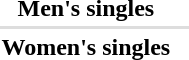<table>
<tr>
<th scope="row">Men's singles</th>
<td></td>
<td></td>
<td></td>
</tr>
<tr bgcolor=#DDDDDD>
<td colspan=4></td>
</tr>
<tr>
<th scope="row">Women's singles</th>
<td></td>
<td></td>
<td></td>
</tr>
</table>
